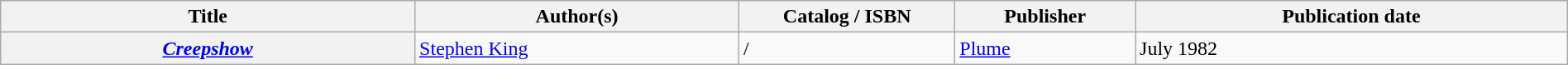<table class="wikitable sortable" style="width:100%;">
<tr>
<th scope="col" style="width:23%;">Title</th>
<th scope="col" style="width:18%;">Author(s)</th>
<th scope="col" style="width:12%;">Catalog / ISBN</th>
<th scope="col" style="width:10%;">Publisher</th>
<th scope="col" style="width:24%;">Publication date</th>
</tr>
<tr>
<th><em><a href='#'>Creepshow</a></em></th>
<td><a href='#'>Stephen King</a></td>
<td> / </td>
<td><a href='#'>Plume</a></td>
<td>July 1982</td>
</tr>
</table>
